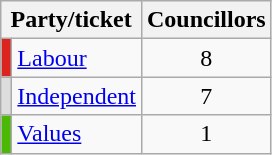<table class="wikitable">
<tr>
<th colspan=2>Party/ticket</th>
<th>Councillors</th>
</tr>
<tr>
<td style="background:#DC241f"></td>
<td><a href='#'>Labour</a></td>
<td style="text-align: center;">8</td>
</tr>
<tr>
<td style="background:#DDDDDD"></td>
<td><a href='#'>Independent</a></td>
<td style="text-align: center;">7</td>
</tr>
<tr>
<td style="background:#4BB805"></td>
<td><a href='#'>Values</a></td>
<td style="text-align: center;">1</td>
</tr>
</table>
